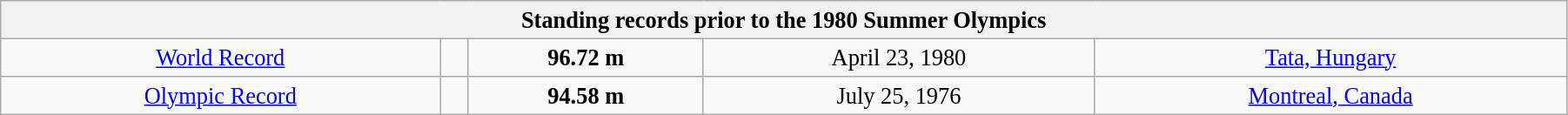<table class="wikitable" style=" text-align:center; font-size:110%;" width="95%">
<tr>
<th colspan="5">Standing records prior to the 1980 Summer Olympics</th>
</tr>
<tr>
<td><a href='#'>World Record</a></td>
<td></td>
<td><strong>96.72 m </strong></td>
<td>April 23, 1980</td>
<td> <a href='#'>Tata, Hungary</a></td>
</tr>
<tr>
<td><a href='#'>Olympic Record</a></td>
<td></td>
<td><strong>94.58 m </strong></td>
<td>July 25, 1976</td>
<td> <a href='#'>Montreal, Canada</a></td>
</tr>
</table>
